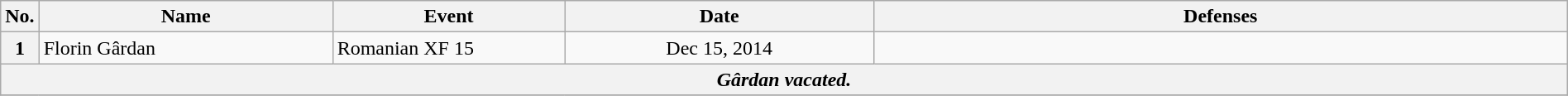<table class="wikitable" width=100%>
<tr>
<th width=1%>No.</th>
<th width=19%>Name</th>
<th width=15%>Event</th>
<th width=20%>Date</th>
<th width=45%>Defenses</th>
</tr>
<tr>
<th>1</th>
<td> Florin Gârdan <br></td>
<td>Romanian XF 15 <br></td>
<td align=center>Dec 15, 2014</td>
<td><br></td>
</tr>
<tr>
<th colspan=5 align=center><em>Gârdan vacated.</em></th>
</tr>
<tr>
</tr>
</table>
